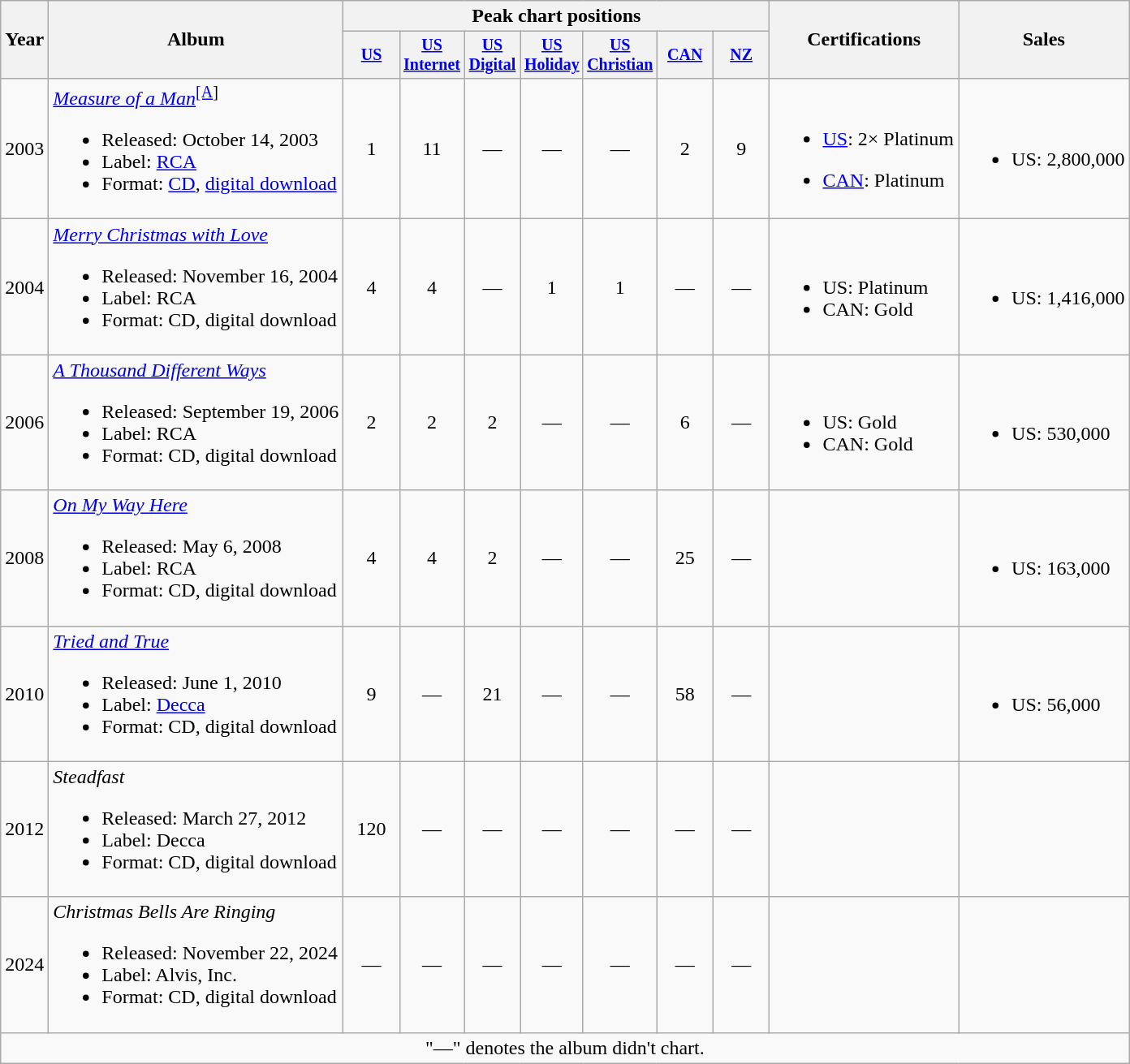<table class="wikitable">
<tr>
<th rowspan="2">Year</th>
<th rowspan="2">Album</th>
<th colspan="7">Peak chart positions</th>
<th rowspan="2">Certifications</th>
<th rowspan="2">Sales</th>
</tr>
<tr style="font-size:smaller;">
<th width="40"><a href='#'>US</a><br></th>
<th width="40"><a href='#'>US Internet</a><br></th>
<th width="40"><a href='#'>US Digital</a></th>
<th width="40"><a href='#'>US Holiday</a></th>
<th width="40"><a href='#'>US Christian</a><br></th>
<th width="40"><a href='#'>CAN</a><br></th>
<th width="40"><a href='#'>NZ</a><br></th>
</tr>
<tr>
<td>2003</td>
<td><em><a href='#'>Measure of a Man</a></em><sup><span></span><a href='#'>[A</a>]</sup><br><ul><li>Released: October 14, 2003</li><li>Label: <a href='#'>RCA</a></li><li>Format: <a href='#'>CD</a>, <a href='#'>digital download</a></li></ul></td>
<td align="center">1</td>
<td align="center">11</td>
<td align="center">—</td>
<td align="center">—</td>
<td align="center">—</td>
<td align="center">2</td>
<td align="center">9</td>
<td><br><ul><li><a href='#'>US</a>: 2× Platinum</li></ul><ul><li><a href='#'>CAN</a>: Platinum</li></ul></td>
<td><br><ul><li>US: 2,800,000</li></ul></td>
</tr>
<tr>
<td>2004</td>
<td><em><a href='#'>Merry Christmas with Love</a></em><br><ul><li>Released: November 16, 2004</li><li>Label: RCA</li><li>Format: CD, digital download</li></ul></td>
<td align="center">4</td>
<td align="center">4</td>
<td align="center">—</td>
<td align="center">1</td>
<td align="center">1</td>
<td align="center">—</td>
<td align="center">—</td>
<td><br><ul><li>US: Platinum</li><li>CAN: Gold</li></ul></td>
<td><br><ul><li>US: 1,416,000</li></ul></td>
</tr>
<tr>
<td>2006</td>
<td><em><a href='#'>A Thousand Different Ways</a></em><br><ul><li>Released: September 19, 2006</li><li>Label: RCA</li><li>Format: CD, digital download</li></ul></td>
<td align="center">2</td>
<td align="center">2</td>
<td align="center">2</td>
<td align="center">—</td>
<td align="center">—</td>
<td align="center">6</td>
<td align="center">—</td>
<td><br><ul><li>US: Gold</li><li>CAN: Gold</li></ul></td>
<td><br><ul><li>US: 530,000</li></ul></td>
</tr>
<tr>
<td>2008</td>
<td><em><a href='#'>On My Way Here</a></em><br><ul><li>Released: May 6, 2008</li><li>Label: RCA</li><li>Format: CD, digital download</li></ul></td>
<td align="center">4</td>
<td align="center">4</td>
<td align="center">2</td>
<td align="center">—</td>
<td align="center">—</td>
<td align="center">25</td>
<td align="center">—</td>
<td></td>
<td><br><ul><li>US: 163,000</li></ul></td>
</tr>
<tr>
<td>2010</td>
<td><em><a href='#'>Tried and True</a></em><br><ul><li>Released: June 1, 2010</li><li>Label: <a href='#'>Decca</a></li><li>Format: CD, digital download</li></ul></td>
<td align="center">9</td>
<td align="center">—</td>
<td align="center">21</td>
<td align="center">—</td>
<td align="center">—</td>
<td align="center">58</td>
<td align="center">—</td>
<td></td>
<td><br><ul><li>US: 56,000</li></ul></td>
</tr>
<tr>
<td>2012</td>
<td><em>Steadfast</em><br><ul><li>Released: March 27, 2012</li><li>Label: Decca</li><li>Format: CD, digital download</li></ul></td>
<td align="center">120</td>
<td align="center">—</td>
<td align="center">—</td>
<td align="center">—</td>
<td align="center">—</td>
<td align="center">—</td>
<td align="center">—</td>
<td></td>
<td></td>
</tr>
<tr>
<td>2024</td>
<td><em>Christmas Bells Are Ringing</em><br><ul><li>Released: November 22, 2024</li><li>Label: Alvis, Inc.</li><li>Format: CD, digital download</li></ul></td>
<td align="center">—</td>
<td align="center">—</td>
<td align="center">—</td>
<td align="center">—</td>
<td align="center">—</td>
<td align="center">—</td>
<td align="center">—</td>
<td></td>
<td></td>
</tr>
<tr>
<td align="center" colspan="11">"—" denotes the album didn't chart.</td>
</tr>
</table>
